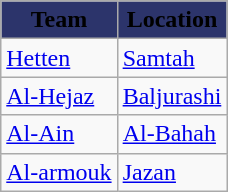<table class="wikitable sortable">
<tr>
<th style="background-color:#2C346B;"><span>Team</span></th>
<th style="background-color:#2C346B;"><span>Location</span></th>
</tr>
<tr>
<td><a href='#'>Hetten</a></td>
<td><a href='#'>Samtah</a></td>
</tr>
<tr>
<td><a href='#'>Al-Hejaz</a></td>
<td><a href='#'>Baljurashi</a></td>
</tr>
<tr>
<td><a href='#'>Al-Ain</a></td>
<td><a href='#'>Al-Bahah</a></td>
</tr>
<tr>
<td><a href='#'>Al-armouk</a></td>
<td><a href='#'>Jazan</a></td>
</tr>
</table>
